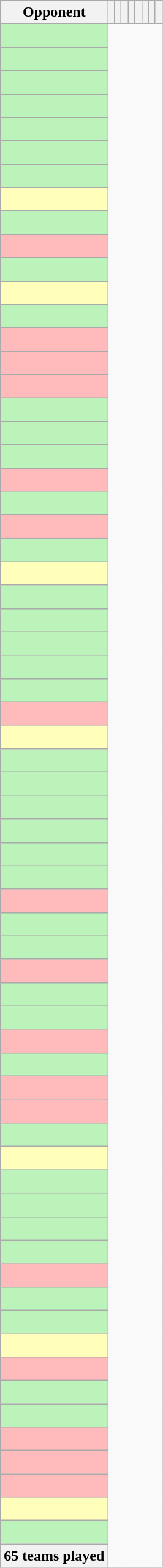<table class="wikitable sortable" style="text-align: center">
<tr>
<th>Opponent</th>
<th></th>
<th></th>
<th></th>
<th></th>
<th></th>
<th></th>
<th></th>
<th></th>
</tr>
<tr bgcolor="#bbf3bb">
<td style="text-align:left;"><br></td>
</tr>
<tr bgcolor="#bbf3bb">
<td style="text-align:left;"><br></td>
</tr>
<tr bgcolor="#bbf3bb">
<td style="text-align:left;"><br></td>
</tr>
<tr bgcolor="#bbf3bb">
<td style="text-align:left;"><br></td>
</tr>
<tr bgcolor="#bbf3bb">
<td style="text-align:left;"><br></td>
</tr>
<tr bgcolor="#bbf3bb">
<td style="text-align:left;"><br></td>
</tr>
<tr bgcolor="#bbf3bb">
<td style="text-align:left;"><br></td>
</tr>
<tr bgcolor="#ffffbb">
<td style="text-align:left;"><br></td>
</tr>
<tr bgcolor="#bbf3bb">
<td style="text-align:left;"><br></td>
</tr>
<tr bgcolor="#ffbbbb">
<td style="text-align:left;"><br></td>
</tr>
<tr bgcolor="#bbf3bb">
<td style="text-align:left;"><br></td>
</tr>
<tr bgcolor="#ffffbb">
<td style="text-align:left;"><br></td>
</tr>
<tr bgcolor="#bbf3bb">
<td style="text-align:left;"><br></td>
</tr>
<tr bgcolor="#ffbbbb">
<td style="text-align:left;"><br></td>
</tr>
<tr bgcolor="#ffbbbb">
<td style="text-align:left;"><br></td>
</tr>
<tr bgcolor="#ffbbbb">
<td style="text-align:left;"><br></td>
</tr>
<tr bgcolor="#bbf3bb">
<td style="text-align:left;"><br></td>
</tr>
<tr bgcolor="#bbf3bb">
<td style="text-align:left;"><br></td>
</tr>
<tr bgcolor="#bbf3bb">
<td style="text-align:left;"><br></td>
</tr>
<tr bgcolor="#ffbbbb">
<td style="text-align:left;"><br></td>
</tr>
<tr bgcolor="#bbf3bb">
<td style="text-align:left;"><br></td>
</tr>
<tr bgcolor="#ffbbbb">
<td style="text-align:left;"><br></td>
</tr>
<tr bgcolor="#bbf3bb">
<td style="text-align:left;"><br></td>
</tr>
<tr bgcolor="#ffffbb">
<td style="text-align:left;"><br></td>
</tr>
<tr bgcolor="#bbf3bb">
<td style="text-align:left;"><br></td>
</tr>
<tr bgcolor="#bbf3bb">
<td style="text-align:left;"><br></td>
</tr>
<tr bgcolor="#bbf3bb">
<td style="text-align:left;"><br></td>
</tr>
<tr bgcolor="#bbf3bb">
<td style="text-align:left;"><br></td>
</tr>
<tr bgcolor="#bbf3bb">
<td style="text-align:left;"><br></td>
</tr>
<tr bgcolor="#ffbbbb">
<td style="text-align:left;"><br></td>
</tr>
<tr bgcolor="#ffffbb">
<td style="text-align:left;"><br></td>
</tr>
<tr bgcolor="#bbf3bb">
<td style="text-align:left;"><br></td>
</tr>
<tr bgcolor="#bbf3bb">
<td style="text-align:left;"><br></td>
</tr>
<tr bgcolor="#bbf3bb">
<td style="text-align:left;"><br></td>
</tr>
<tr bgcolor="#bbf3bb">
<td style="text-align:left;"><br></td>
</tr>
<tr bgcolor="#bbf3bb">
<td style="text-align:left;"><br></td>
</tr>
<tr bgcolor="#bbf3bb">
<td style="text-align:left;"><br></td>
</tr>
<tr bgcolor="#ffbbbb">
<td style="text-align:left;"><br></td>
</tr>
<tr bgcolor="#bbf3bb">
<td style="text-align:left;"><br></td>
</tr>
<tr bgcolor="#bbf3bb">
<td style="text-align:left;"><br></td>
</tr>
<tr bgcolor="#ffbbbb">
<td style="text-align:left;"><br></td>
</tr>
<tr bgcolor="#bbf3bb">
<td style="text-align:left;"><br></td>
</tr>
<tr bgcolor="#bbf3bb">
<td style="text-align:left;"><br></td>
</tr>
<tr bgcolor="#ffbbbb">
<td style="text-align:left;"><br></td>
</tr>
<tr bgcolor="#bbf3bb">
<td style="text-align:left;"><br></td>
</tr>
<tr bgcolor="#ffbbbb">
<td style="text-align:left;"><br></td>
</tr>
<tr bgcolor="#ffbbbb">
<td style="text-align:left;"><br></td>
</tr>
<tr bgcolor="#bbf3bb">
<td style="text-align:left;"><br></td>
</tr>
<tr bgcolor="#ffffbb">
<td style="text-align:left;"><br></td>
</tr>
<tr bgcolor="#bbf3bb">
<td style="text-align:left;"><br></td>
</tr>
<tr bgcolor="#bbf3bb">
<td style="text-align:left;"><br></td>
</tr>
<tr bgcolor="#bbf3bb">
<td style="text-align:left;"><br></td>
</tr>
<tr bgcolor="#bbf3bb">
<td style="text-align:left;"><br></td>
</tr>
<tr bgcolor="#ffbbbb">
<td style="text-align:left;"><br></td>
</tr>
<tr bgcolor="#bbf3bb">
<td style="text-align:left;"><br></td>
</tr>
<tr bgcolor="#bbf3bb">
<td style="text-align:left;"><br></td>
</tr>
<tr bgcolor="#ffffbb">
<td style="text-align:left;"><br></td>
</tr>
<tr bgcolor="#ffbbbb">
<td style="text-align:left;"><br></td>
</tr>
<tr bgcolor="#bbf3bb">
<td style="text-align:left;"><br></td>
</tr>
<tr bgcolor="#bbf3bb">
<td style="text-align:left;"><br></td>
</tr>
<tr bgcolor="#ffbbbb">
<td style="text-align:left;"><br></td>
</tr>
<tr bgcolor="#ffbbbb">
<td style="text-align:left;"><br></td>
</tr>
<tr bgcolor="#ffbbbb">
<td style="text-align:left;"><br></td>
</tr>
<tr bgcolor="#ffffbb">
<td style="text-align:left;"><br></td>
</tr>
<tr bgcolor="#bbf3bb">
<td style="text-align:left;"><br></td>
</tr>
<tr class="sortbottom">
<th>65 teams played<br></th>
</tr>
</table>
